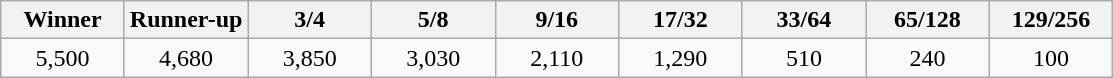<table class="wikitable" style="text-align:center">
<tr>
<th width="75">Winner</th>
<th width="75">Runner-up</th>
<th width="75">3/4</th>
<th width="75">5/8</th>
<th width="75">9/16</th>
<th width="75">17/32</th>
<th width="75">33/64</th>
<th width="75">65/128</th>
<th width="75">129/256</th>
</tr>
<tr>
<td>5,500</td>
<td>4,680</td>
<td>3,850</td>
<td>3,030</td>
<td>2,110</td>
<td>1,290</td>
<td>510</td>
<td>240</td>
<td>100</td>
</tr>
</table>
